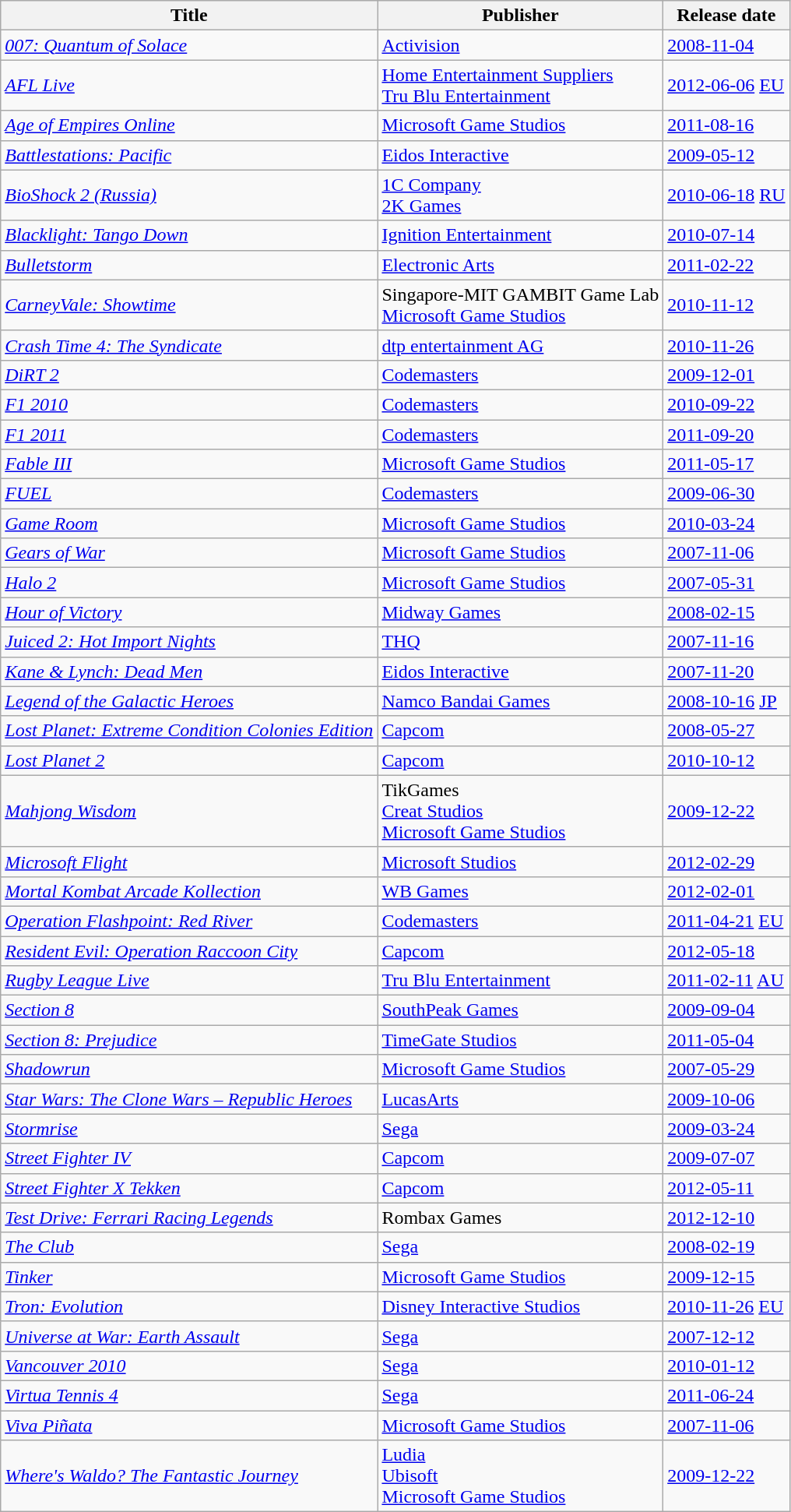<table class="wikitable sortable">
<tr>
<th>Title</th>
<th>Publisher</th>
<th>Release date</th>
</tr>
<tr>
<td><em><a href='#'>007: Quantum of Solace</a></em></td>
<td><a href='#'>Activision</a></td>
<td><a href='#'>2008-11-04</a></td>
</tr>
<tr>
<td><em><a href='#'>AFL Live</a></em></td>
<td><a href='#'>Home Entertainment Suppliers</a><br><a href='#'>Tru Blu Entertainment</a></td>
<td><a href='#'>2012-06-06</a> <a href='#'>EU</a></td>
</tr>
<tr>
<td><em><a href='#'>Age of Empires Online</a></em></td>
<td><a href='#'>Microsoft Game Studios</a></td>
<td><a href='#'>2011-08-16</a></td>
</tr>
<tr>
<td><em><a href='#'>Battlestations: Pacific</a></em></td>
<td><a href='#'>Eidos Interactive</a></td>
<td><a href='#'>2009-05-12</a></td>
</tr>
<tr>
<td><em><a href='#'>BioShock 2 (Russia)</a></em></td>
<td><a href='#'>1C Company</a><br><a href='#'>2K Games</a></td>
<td><a href='#'>2010-06-18</a> <a href='#'>RU</a></td>
</tr>
<tr>
<td><em><a href='#'>Blacklight: Tango Down</a></em></td>
<td><a href='#'>Ignition Entertainment</a></td>
<td><a href='#'>2010-07-14</a></td>
</tr>
<tr>
<td><em><a href='#'>Bulletstorm</a></em></td>
<td><a href='#'>Electronic Arts</a></td>
<td><a href='#'>2011-02-22</a></td>
</tr>
<tr>
<td><em><a href='#'>CarneyVale: Showtime</a></em></td>
<td>Singapore-MIT GAMBIT Game Lab<br><a href='#'>Microsoft Game Studios</a></td>
<td><a href='#'>2010-11-12</a></td>
</tr>
<tr>
<td><em><a href='#'>Crash Time 4: The Syndicate</a></em></td>
<td><a href='#'>dtp entertainment AG</a></td>
<td><a href='#'>2010-11-26</a></td>
</tr>
<tr>
<td><em><a href='#'>DiRT 2</a></em></td>
<td><a href='#'>Codemasters</a></td>
<td><a href='#'>2009-12-01</a></td>
</tr>
<tr>
<td><em><a href='#'>F1 2010</a></em></td>
<td><a href='#'>Codemasters</a></td>
<td><a href='#'>2010-09-22</a></td>
</tr>
<tr>
<td><em><a href='#'>F1 2011</a></em></td>
<td><a href='#'>Codemasters</a></td>
<td><a href='#'>2011-09-20</a></td>
</tr>
<tr>
<td><em><a href='#'>Fable III</a></em></td>
<td><a href='#'>Microsoft Game Studios</a></td>
<td><a href='#'>2011-05-17</a></td>
</tr>
<tr>
<td><em><a href='#'>FUEL</a></em></td>
<td><a href='#'>Codemasters</a></td>
<td><a href='#'>2009-06-30</a></td>
</tr>
<tr>
<td><em><a href='#'>Game Room</a></em></td>
<td><a href='#'>Microsoft Game Studios</a></td>
<td><a href='#'>2010-03-24</a></td>
</tr>
<tr>
<td><em><a href='#'>Gears of War</a></em></td>
<td><a href='#'>Microsoft Game Studios</a></td>
<td><a href='#'>2007-11-06</a></td>
</tr>
<tr>
<td><em><a href='#'>Halo 2</a></em></td>
<td><a href='#'>Microsoft Game Studios</a></td>
<td><a href='#'>2007-05-31</a></td>
</tr>
<tr>
<td><em><a href='#'>Hour of Victory</a></em></td>
<td><a href='#'>Midway Games</a></td>
<td><a href='#'>2008-02-15</a></td>
</tr>
<tr>
<td><em><a href='#'>Juiced 2: Hot Import Nights</a></em></td>
<td><a href='#'>THQ</a></td>
<td><a href='#'>2007-11-16</a></td>
</tr>
<tr>
<td><em><a href='#'>Kane & Lynch: Dead Men</a></em></td>
<td><a href='#'>Eidos Interactive</a></td>
<td><a href='#'>2007-11-20</a></td>
</tr>
<tr>
<td><em><a href='#'>Legend of the Galactic Heroes</a></em></td>
<td><a href='#'>Namco Bandai Games</a></td>
<td><a href='#'>2008-10-16</a> <a href='#'>JP</a></td>
</tr>
<tr>
<td><em><a href='#'>Lost Planet: Extreme Condition Colonies Edition</a></em></td>
<td><a href='#'>Capcom</a></td>
<td><a href='#'>2008-05-27</a></td>
</tr>
<tr>
<td><em><a href='#'>Lost Planet 2</a></em></td>
<td><a href='#'>Capcom</a></td>
<td><a href='#'>2010-10-12</a></td>
</tr>
<tr>
<td><em><a href='#'>Mahjong Wisdom</a></em></td>
<td>TikGames<br><a href='#'>Creat Studios</a><br><a href='#'>Microsoft Game Studios</a></td>
<td><a href='#'>2009-12-22</a></td>
</tr>
<tr>
<td><em><a href='#'>Microsoft Flight</a></em></td>
<td><a href='#'>Microsoft Studios</a></td>
<td><a href='#'>2012-02-29</a></td>
</tr>
<tr>
<td><em><a href='#'>Mortal Kombat Arcade Kollection</a></em></td>
<td><a href='#'>WB Games</a></td>
<td><a href='#'>2012-02-01</a></td>
</tr>
<tr>
<td><em><a href='#'>Operation Flashpoint: Red River</a></em></td>
<td><a href='#'>Codemasters</a></td>
<td><a href='#'>2011-04-21</a> <a href='#'>EU</a></td>
</tr>
<tr>
<td><em><a href='#'>Resident Evil: Operation Raccoon City</a></em></td>
<td><a href='#'>Capcom</a></td>
<td><a href='#'>2012-05-18</a></td>
</tr>
<tr>
<td><em><a href='#'>Rugby League Live</a></em></td>
<td><a href='#'>Tru Blu Entertainment</a></td>
<td><a href='#'>2011-02-11</a> <a href='#'>AU</a></td>
</tr>
<tr>
<td><em><a href='#'>Section 8</a></em></td>
<td><a href='#'>SouthPeak Games</a></td>
<td><a href='#'>2009-09-04</a></td>
</tr>
<tr>
<td><em><a href='#'>Section 8: Prejudice</a></em></td>
<td><a href='#'>TimeGate Studios</a></td>
<td><a href='#'>2011-05-04</a></td>
</tr>
<tr>
<td><em><a href='#'>Shadowrun</a></em></td>
<td><a href='#'>Microsoft Game Studios</a></td>
<td><a href='#'>2007-05-29</a></td>
</tr>
<tr>
<td><em><a href='#'>Star Wars: The Clone Wars – Republic Heroes</a></em></td>
<td><a href='#'>LucasArts</a></td>
<td><a href='#'>2009-10-06</a></td>
</tr>
<tr>
<td><em><a href='#'>Stormrise</a></em></td>
<td><a href='#'>Sega</a></td>
<td><a href='#'>2009-03-24</a></td>
</tr>
<tr>
<td><em><a href='#'>Street Fighter IV</a></em></td>
<td><a href='#'>Capcom</a></td>
<td><a href='#'>2009-07-07</a></td>
</tr>
<tr>
<td><em><a href='#'>Street Fighter X Tekken</a></em></td>
<td><a href='#'>Capcom</a></td>
<td><a href='#'>2012-05-11</a></td>
</tr>
<tr>
<td><em><a href='#'>Test Drive: Ferrari Racing Legends</a></em></td>
<td>Rombax Games</td>
<td><a href='#'>2012-12-10</a></td>
</tr>
<tr>
<td><em><a href='#'>The Club</a></em></td>
<td><a href='#'>Sega</a></td>
<td><a href='#'>2008-02-19</a></td>
</tr>
<tr>
<td><em><a href='#'>Tinker</a></em></td>
<td><a href='#'>Microsoft Game Studios</a></td>
<td><a href='#'>2009-12-15</a></td>
</tr>
<tr>
<td><em><a href='#'>Tron: Evolution</a></em></td>
<td><a href='#'>Disney Interactive Studios</a></td>
<td><a href='#'>2010-11-26</a> <a href='#'>EU</a></td>
</tr>
<tr>
<td><em><a href='#'>Universe at War: Earth Assault</a></em></td>
<td><a href='#'>Sega</a></td>
<td><a href='#'>2007-12-12</a></td>
</tr>
<tr>
<td><em><a href='#'>Vancouver 2010</a></em></td>
<td><a href='#'>Sega</a></td>
<td><a href='#'>2010-01-12</a></td>
</tr>
<tr>
<td><em><a href='#'>Virtua Tennis 4</a></em></td>
<td><a href='#'>Sega</a></td>
<td><a href='#'>2011-06-24</a></td>
</tr>
<tr>
<td><em><a href='#'>Viva Piñata</a></em></td>
<td><a href='#'>Microsoft Game Studios</a></td>
<td><a href='#'>2007-11-06</a></td>
</tr>
<tr>
<td><em><a href='#'>Where's Waldo? The Fantastic Journey</a></em></td>
<td><a href='#'>Ludia</a><br><a href='#'>Ubisoft</a><br><a href='#'>Microsoft Game Studios</a></td>
<td><a href='#'>2009-12-22</a></td>
</tr>
</table>
